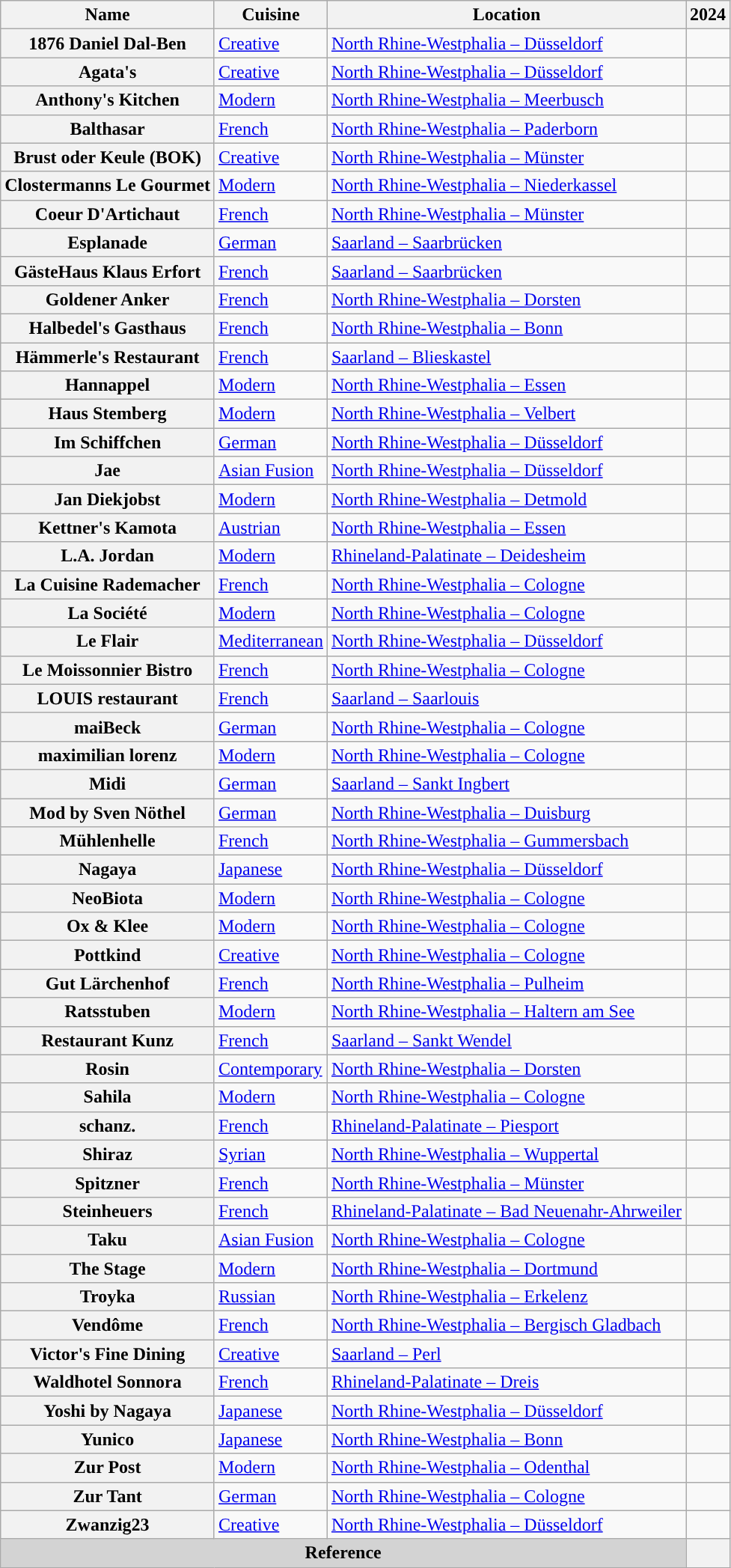<table class="wikitable sortable plainrowheaders" style="text-align:left;"">
<tr>
<th scope="col">Name</th>
<th scope="col">Cuisine</th>
<th scope="col">Location</th>
<th scope="col">2024</th>
</tr>
<tr>
<th scope="row">1876 Daniel Dal-Ben</th>
<td><a href='#'>Creative</a></td>
<td><a href='#'>North Rhine-Westphalia – Düsseldorf</a></td>
<td></td>
</tr>
<tr>
<th scope="row">Agata's</th>
<td><a href='#'>Creative</a></td>
<td><a href='#'>North Rhine-Westphalia – Düsseldorf</a></td>
<td></td>
</tr>
<tr>
<th scope="row">Anthony's Kitchen</th>
<td><a href='#'>Modern</a></td>
<td><a href='#'>North Rhine-Westphalia – Meerbusch</a></td>
<td></td>
</tr>
<tr>
<th scope="row">Balthasar</th>
<td><a href='#'>French</a></td>
<td><a href='#'>North Rhine-Westphalia – Paderborn</a></td>
<td></td>
</tr>
<tr>
<th scope="row">Brust oder Keule (BOK)</th>
<td><a href='#'>Creative</a></td>
<td><a href='#'>North Rhine-Westphalia – Münster</a></td>
<td></td>
</tr>
<tr>
<th scope="row">Clostermanns Le Gourmet</th>
<td><a href='#'>Modern</a></td>
<td><a href='#'>North Rhine-Westphalia – Niederkassel</a></td>
<td></td>
</tr>
<tr>
<th scope="row">Coeur D'Artichaut</th>
<td><a href='#'>French</a></td>
<td><a href='#'>North Rhine-Westphalia – Münster</a></td>
<td></td>
</tr>
<tr>
<th scope="row">Esplanade</th>
<td><a href='#'>German</a></td>
<td><a href='#'>Saarland – Saarbrücken</a></td>
<td></td>
</tr>
<tr>
<th scope="row">GästeHaus Klaus Erfort</th>
<td><a href='#'>French</a></td>
<td><a href='#'>Saarland – Saarbrücken</a></td>
<td></td>
</tr>
<tr>
<th scope="row">Goldener Anker</th>
<td><a href='#'>French</a></td>
<td><a href='#'>North Rhine-Westphalia – Dorsten</a></td>
<td></td>
</tr>
<tr>
<th scope="row">Halbedel's Gasthaus</th>
<td><a href='#'>French</a></td>
<td><a href='#'>North Rhine-Westphalia – Bonn</a></td>
<td></td>
</tr>
<tr>
<th scope="row">Hämmerle's Restaurant</th>
<td><a href='#'>French</a></td>
<td><a href='#'>Saarland – Blieskastel</a></td>
<td></td>
</tr>
<tr>
<th scope="row">Hannappel</th>
<td><a href='#'>Modern</a></td>
<td><a href='#'>North Rhine-Westphalia – Essen</a></td>
<td></td>
</tr>
<tr>
<th scope="row">Haus Stemberg</th>
<td><a href='#'>Modern</a></td>
<td><a href='#'>North Rhine-Westphalia – Velbert</a></td>
<td></td>
</tr>
<tr>
<th scope="row">Im Schiffchen</th>
<td><a href='#'>German</a></td>
<td><a href='#'>North Rhine-Westphalia – Düsseldorf</a></td>
<td></td>
</tr>
<tr>
<th scope="row">Jae</th>
<td><a href='#'>Asian Fusion</a></td>
<td><a href='#'>North Rhine-Westphalia – Düsseldorf</a></td>
<td></td>
</tr>
<tr>
<th scope="row">Jan Diekjobst</th>
<td><a href='#'>Modern</a></td>
<td><a href='#'>North Rhine-Westphalia – Detmold</a></td>
<td></td>
</tr>
<tr>
<th scope="row">Kettner's Kamota</th>
<td><a href='#'>Austrian</a></td>
<td><a href='#'>North Rhine-Westphalia – Essen</a></td>
<td></td>
</tr>
<tr>
<th scope="row">L.A. Jordan</th>
<td><a href='#'>Modern</a></td>
<td><a href='#'>Rhineland-Palatinate – Deidesheim</a></td>
<td></td>
</tr>
<tr>
<th scope="row">La Cuisine Rademacher</th>
<td><a href='#'>French</a></td>
<td><a href='#'>North Rhine-Westphalia – Cologne</a></td>
<td></td>
</tr>
<tr>
<th scope="row">La Société</th>
<td><a href='#'>Modern</a></td>
<td><a href='#'>North Rhine-Westphalia – Cologne</a></td>
<td></td>
</tr>
<tr>
<th scope="row">Le Flair</th>
<td><a href='#'>Mediterranean</a></td>
<td><a href='#'>North Rhine-Westphalia – Düsseldorf</a></td>
<td></td>
</tr>
<tr>
<th scope="row">Le Moissonnier Bistro</th>
<td><a href='#'>French</a></td>
<td><a href='#'>North Rhine-Westphalia – Cologne</a></td>
<td></td>
</tr>
<tr>
<th scope="row">LOUIS restaurant</th>
<td><a href='#'>French</a></td>
<td><a href='#'>Saarland – Saarlouis</a></td>
<td></td>
</tr>
<tr>
<th scope="row">maiBeck</th>
<td><a href='#'>German</a></td>
<td><a href='#'>North Rhine-Westphalia – Cologne</a></td>
<td></td>
</tr>
<tr>
<th scope="row">maximilian lorenz</th>
<td><a href='#'>Modern</a></td>
<td><a href='#'>North Rhine-Westphalia – Cologne</a></td>
<td></td>
</tr>
<tr>
<th scope="row">Midi</th>
<td><a href='#'>German</a></td>
<td><a href='#'>Saarland – Sankt Ingbert</a></td>
<td></td>
</tr>
<tr>
<th scope="row">Mod by Sven Nöthel</th>
<td><a href='#'>German</a></td>
<td><a href='#'>North Rhine-Westphalia – Duisburg</a></td>
<td></td>
</tr>
<tr>
<th scope="row">Mühlenhelle</th>
<td><a href='#'>French</a></td>
<td><a href='#'>North Rhine-Westphalia – Gummersbach</a></td>
<td></td>
</tr>
<tr>
<th scope="row">Nagaya</th>
<td><a href='#'>Japanese</a></td>
<td><a href='#'>North Rhine-Westphalia – Düsseldorf</a></td>
<td></td>
</tr>
<tr>
<th scope="row">NeoBiota</th>
<td><a href='#'>Modern</a></td>
<td><a href='#'>North Rhine-Westphalia – Cologne</a></td>
<td></td>
</tr>
<tr>
<th scope="row">Ox & Klee</th>
<td><a href='#'>Modern</a></td>
<td><a href='#'>North Rhine-Westphalia – Cologne</a></td>
<td></td>
</tr>
<tr>
<th scope="row">Pottkind</th>
<td><a href='#'>Creative</a></td>
<td><a href='#'>North Rhine-Westphalia – Cologne</a></td>
<td></td>
</tr>
<tr>
<th scope="row">Gut Lärchenhof</th>
<td><a href='#'>French</a></td>
<td><a href='#'>North Rhine-Westphalia – Pulheim</a></td>
<td></td>
</tr>
<tr>
<th scope="row">Ratsstuben</th>
<td><a href='#'>Modern</a></td>
<td><a href='#'>North Rhine-Westphalia – Haltern am See</a></td>
<td></td>
</tr>
<tr>
<th scope="row">Restaurant Kunz</th>
<td><a href='#'>French</a></td>
<td><a href='#'>Saarland – Sankt Wendel</a></td>
<td></td>
</tr>
<tr>
<th scope="row">Rosin</th>
<td><a href='#'>Contemporary</a></td>
<td><a href='#'>North Rhine-Westphalia – Dorsten</a></td>
<td></td>
</tr>
<tr>
<th scope="row">Sahila</th>
<td><a href='#'>Modern</a></td>
<td><a href='#'>North Rhine-Westphalia – Cologne</a></td>
<td></td>
</tr>
<tr>
<th scope="row">schanz.</th>
<td><a href='#'>French</a></td>
<td><a href='#'>Rhineland-Palatinate – Piesport</a></td>
<td></td>
</tr>
<tr>
<th scope="row">Shiraz</th>
<td><a href='#'>Syrian</a></td>
<td><a href='#'>North Rhine-Westphalia – Wuppertal</a></td>
<td></td>
</tr>
<tr>
<th scope="row">Spitzner</th>
<td><a href='#'>French</a></td>
<td><a href='#'>North Rhine-Westphalia – Münster</a></td>
<td></td>
</tr>
<tr>
<th scope="row">Steinheuers</th>
<td><a href='#'>French</a></td>
<td><a href='#'>Rhineland-Palatinate – Bad Neuenahr-Ahrweiler</a></td>
<td></td>
</tr>
<tr>
<th scope="row">Taku</th>
<td><a href='#'>Asian Fusion</a></td>
<td><a href='#'>North Rhine-Westphalia – Cologne</a></td>
<td></td>
</tr>
<tr>
<th scope="row">The Stage</th>
<td><a href='#'>Modern</a></td>
<td><a href='#'>North Rhine-Westphalia – Dortmund</a></td>
<td></td>
</tr>
<tr>
<th scope="row">Troyka</th>
<td><a href='#'>Russian</a></td>
<td><a href='#'>North Rhine-Westphalia – Erkelenz</a></td>
<td></td>
</tr>
<tr>
<th scope="row">Vendôme</th>
<td><a href='#'>French</a></td>
<td><a href='#'>North Rhine-Westphalia – Bergisch Gladbach</a></td>
<td></td>
</tr>
<tr>
<th scope="row">Victor's Fine Dining</th>
<td><a href='#'>Creative</a></td>
<td><a href='#'>Saarland – Perl</a></td>
<td></td>
</tr>
<tr>
<th scope="row">Waldhotel Sonnora</th>
<td><a href='#'>French</a></td>
<td><a href='#'>Rhineland-Palatinate – Dreis</a></td>
<td></td>
</tr>
<tr>
<th scope="row">Yoshi by Nagaya</th>
<td><a href='#'>Japanese</a></td>
<td><a href='#'>North Rhine-Westphalia – Düsseldorf</a></td>
<td></td>
</tr>
<tr>
<th scope="row">Yunico</th>
<td><a href='#'>Japanese</a></td>
<td><a href='#'>North Rhine-Westphalia – Bonn</a></td>
<td></td>
</tr>
<tr>
<th scope="row">Zur Post</th>
<td><a href='#'>Modern</a></td>
<td><a href='#'>North Rhine-Westphalia – Odenthal</a></td>
<td></td>
</tr>
<tr>
<th scope="row">Zur Tant</th>
<td><a href='#'>German</a></td>
<td><a href='#'>North Rhine-Westphalia – Cologne</a></td>
<td></td>
</tr>
<tr>
<th scope="row">Zwanzig23</th>
<td><a href='#'>Creative</a></td>
<td><a href='#'>North Rhine-Westphalia – Düsseldorf</a></td>
<td></td>
</tr>
<tr>
<th colspan="3" style="text-align: center;background: lightgray;">Reference</th>
<th></th>
</tr>
</table>
